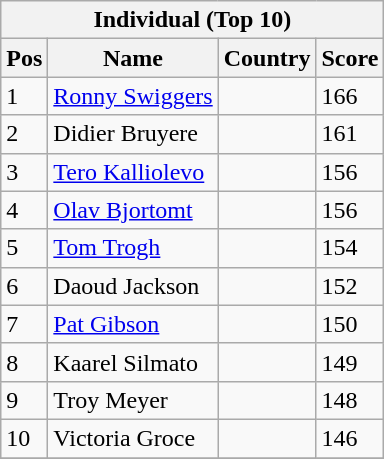<table class="wikitable">
<tr>
<th colspan="4">Individual (Top 10)</th>
</tr>
<tr>
<th>Pos</th>
<th>Name</th>
<th>Country</th>
<th>Score</th>
</tr>
<tr>
<td>1</td>
<td><a href='#'>Ronny Swiggers</a></td>
<td></td>
<td>166</td>
</tr>
<tr>
<td>2</td>
<td>Didier Bruyere</td>
<td></td>
<td>161</td>
</tr>
<tr>
<td>3</td>
<td><a href='#'>Tero Kalliolevo</a></td>
<td></td>
<td>156</td>
</tr>
<tr>
<td>4</td>
<td><a href='#'>Olav Bjortomt</a></td>
<td></td>
<td>156</td>
</tr>
<tr>
<td>5</td>
<td><a href='#'>Tom Trogh</a></td>
<td></td>
<td>154</td>
</tr>
<tr>
<td>6</td>
<td>Daoud Jackson</td>
<td></td>
<td>152</td>
</tr>
<tr>
<td>7</td>
<td><a href='#'>Pat Gibson</a></td>
<td></td>
<td>150</td>
</tr>
<tr>
<td>8</td>
<td>Kaarel Silmato</td>
<td></td>
<td>149</td>
</tr>
<tr>
<td>9</td>
<td>Troy Meyer</td>
<td></td>
<td>148</td>
</tr>
<tr>
<td>10</td>
<td>Victoria Groce</td>
<td></td>
<td>146</td>
</tr>
<tr>
</tr>
</table>
